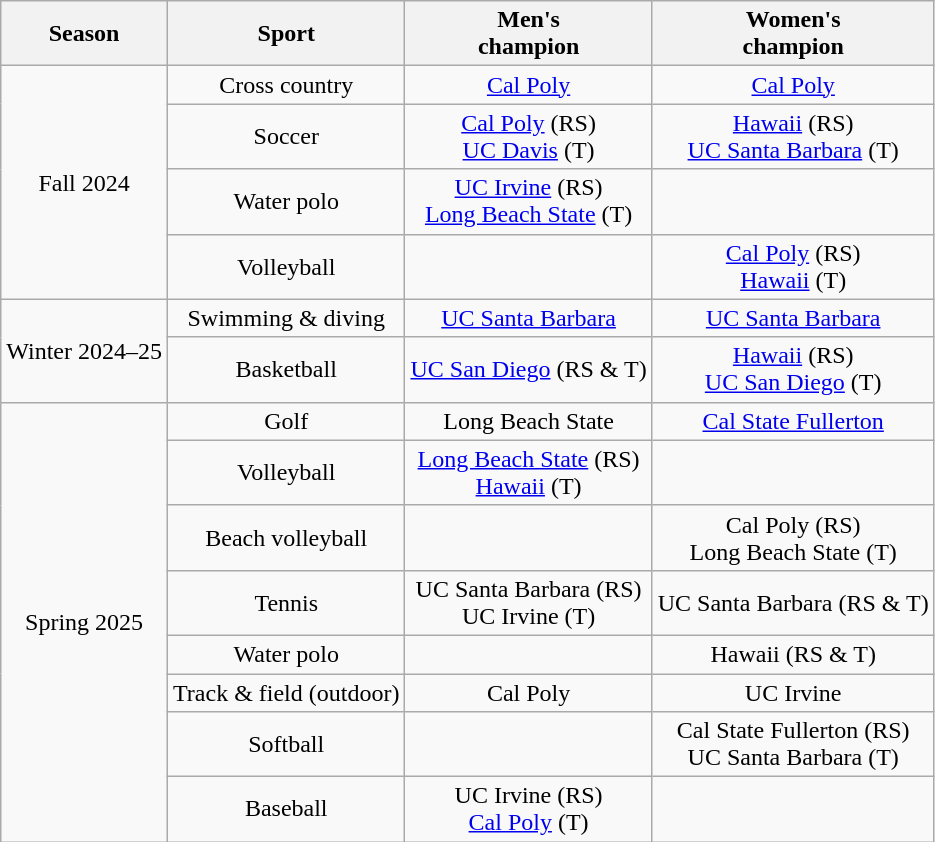<table class="wikitable" style = "text-align: center">
<tr>
<th>Season</th>
<th>Sport</th>
<th>Men's<br>champion</th>
<th>Women's<br>champion</th>
</tr>
<tr>
<td rowspan = 4>Fall 2024</td>
<td>Cross country</td>
<td><a href='#'>Cal Poly</a></td>
<td><a href='#'>Cal Poly</a></td>
</tr>
<tr>
<td>Soccer</td>
<td><a href='#'>Cal Poly</a> (RS)<br><a href='#'>UC Davis</a> (T)</td>
<td><a href='#'>Hawaii</a> (RS)<br><a href='#'>UC Santa Barbara</a> (T)</td>
</tr>
<tr>
<td>Water polo</td>
<td><a href='#'>UC Irvine</a> (RS)<br><a href='#'>Long Beach State</a> (T)</td>
<td> </td>
</tr>
<tr>
<td>Volleyball</td>
<td> </td>
<td><a href='#'>Cal Poly</a> (RS)<br><a href='#'>Hawaii</a> (T)</td>
</tr>
<tr>
<td rowspan = 2>Winter 2024–25</td>
<td>Swimming & diving</td>
<td><a href='#'>UC Santa Barbara</a></td>
<td><a href='#'>UC Santa Barbara</a></td>
</tr>
<tr>
<td>Basketball</td>
<td><a href='#'>UC San Diego</a> (RS & T)</td>
<td><a href='#'>Hawaii</a> (RS)<br><a href='#'>UC San Diego</a> (T)</td>
</tr>
<tr>
<td rowspan = 8>Spring 2025</td>
<td>Golf</td>
<td>Long Beach State</td>
<td><a href='#'>Cal State Fullerton</a></td>
</tr>
<tr>
<td>Volleyball</td>
<td><a href='#'>Long Beach State</a> (RS)<br><a href='#'>Hawaii</a> (T)</td>
<td> </td>
</tr>
<tr>
<td>Beach volleyball</td>
<td> </td>
<td>Cal Poly (RS)<br>Long Beach State (T)</td>
</tr>
<tr>
<td>Tennis</td>
<td>UC Santa Barbara (RS)<br>UC Irvine (T)</td>
<td>UC Santa Barbara (RS & T)</td>
</tr>
<tr>
<td>Water polo</td>
<td> </td>
<td>Hawaii (RS & T)</td>
</tr>
<tr>
<td>Track & field (outdoor)</td>
<td>Cal Poly</td>
<td>UC Irvine</td>
</tr>
<tr>
<td>Softball</td>
<td> </td>
<td>Cal State Fullerton (RS)<br>UC Santa Barbara (T)</td>
</tr>
<tr>
<td>Baseball</td>
<td>UC Irvine (RS)<br><a href='#'>Cal Poly</a> (T)</td>
<td> </td>
</tr>
</table>
